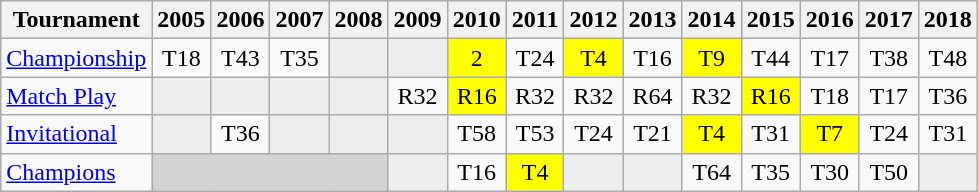<table class="wikitable" style="text-align:center;">
<tr>
<th>Tournament</th>
<th>2005</th>
<th>2006</th>
<th>2007</th>
<th>2008</th>
<th>2009</th>
<th>2010</th>
<th>2011</th>
<th>2012</th>
<th>2013</th>
<th>2014</th>
<th>2015</th>
<th>2016</th>
<th>2017</th>
<th>2018</th>
</tr>
<tr>
<td align="left"><a href='#'>Championship</a></td>
<td>T18</td>
<td>T43</td>
<td>T35</td>
<td style="background:#eeeeee;"></td>
<td style="background:#eeeeee;"></td>
<td style="background:yellow;">2</td>
<td>T24</td>
<td style="background:yellow;">T4</td>
<td>T16</td>
<td style="background:yellow;">T9</td>
<td>T44</td>
<td>T17</td>
<td>T38</td>
<td>T48</td>
</tr>
<tr>
<td align="left"><a href='#'>Match Play</a></td>
<td style="background:#eeeeee;"></td>
<td style="background:#eeeeee;"></td>
<td style="background:#eeeeee;"></td>
<td style="background:#eeeeee;"></td>
<td>R32</td>
<td style="background:yellow;">R16</td>
<td>R32</td>
<td>R32</td>
<td>R64</td>
<td>R32</td>
<td style="background:yellow;">R16</td>
<td>T18</td>
<td>T17</td>
<td>T36</td>
</tr>
<tr>
<td align="left"><a href='#'>Invitational</a></td>
<td style="background:#eeeeee;"></td>
<td>T36</td>
<td style="background:#eeeeee;"></td>
<td style="background:#eeeeee;"></td>
<td style="background:#eeeeee;"></td>
<td>T58</td>
<td>T53</td>
<td>T24</td>
<td>T21</td>
<td style="background:yellow;">T4</td>
<td>T31</td>
<td style="background:yellow;">T7</td>
<td>T24</td>
<td>T31</td>
</tr>
<tr>
<td align="left"><a href='#'>Champions</a></td>
<td style="background:#D3D3D3;" colspan=4></td>
<td style="background:#eeeeee;"></td>
<td>T16</td>
<td style="background:yellow;">T4</td>
<td style="background:#eeeeee;"></td>
<td style="background:#eeeeee;"></td>
<td>T64</td>
<td>T35</td>
<td>T30</td>
<td>T50</td>
<td style="background:#eeeeee;"></td>
</tr>
</table>
